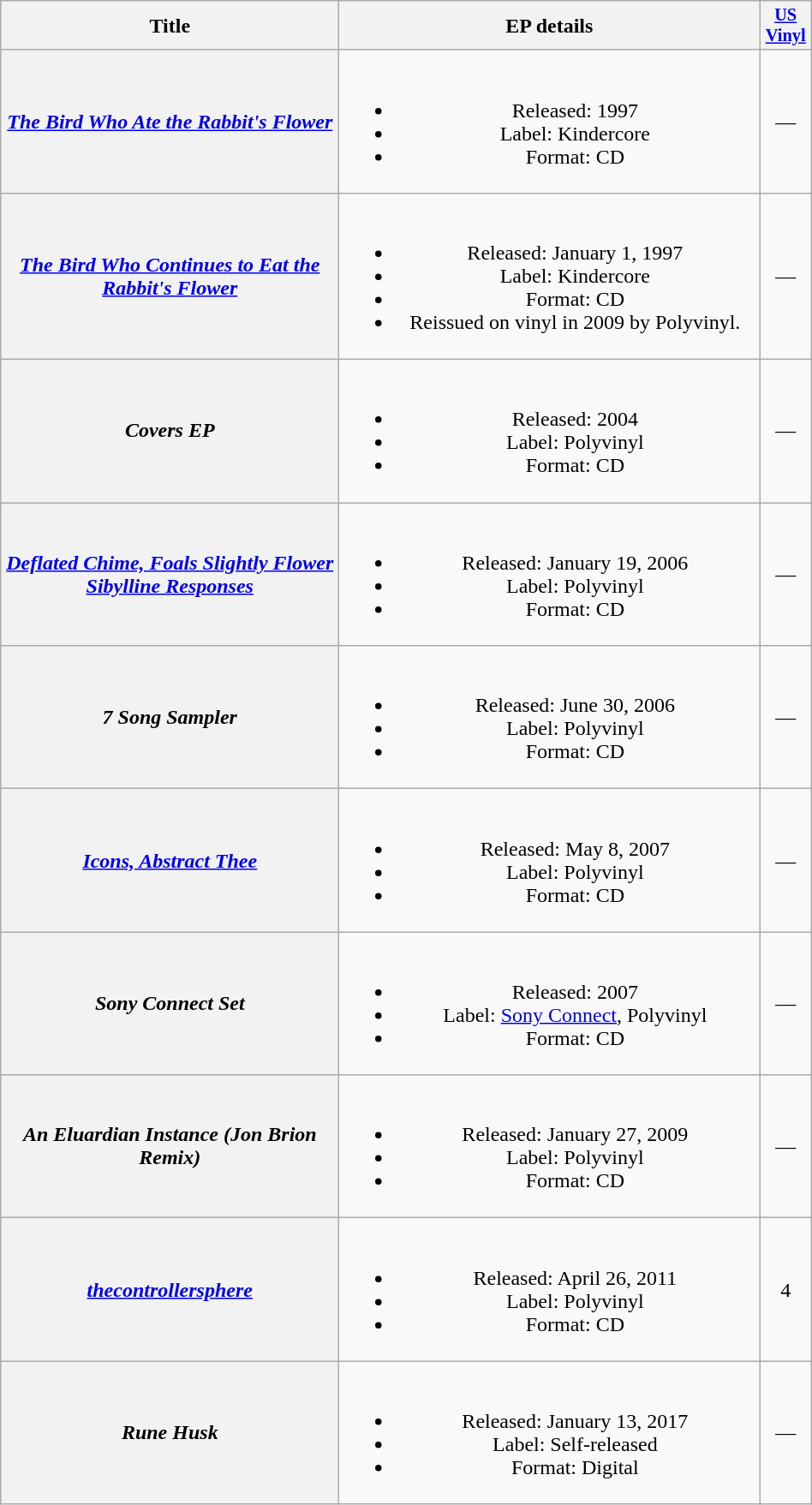<table class="wikitable plainrowheaders" style="text-align:center;">
<tr>
<th scope="col" style="width:16em;">Title</th>
<th scope="col" style="width:20em;">EP details</th>
<th scope="col" style="width:2.5em;font-size:85%;"><a href='#'>US<br>Vinyl</a><br></th>
</tr>
<tr>
<th scope="row"><em><a href='#'>The Bird Who Ate the Rabbit's Flower</a></em></th>
<td><br><ul><li>Released: 1997</li><li>Label: Kindercore</li><li>Format: CD</li></ul></td>
<td>—</td>
</tr>
<tr>
<th scope="row"><em><a href='#'>The Bird Who Continues to Eat the Rabbit's Flower</a></em></th>
<td><br><ul><li>Released: January 1, 1997</li><li>Label: Kindercore</li><li>Format: CD</li><li>Reissued on vinyl in 2009 by Polyvinyl.</li></ul></td>
<td>—</td>
</tr>
<tr>
<th scope="row"><em>Covers EP</em></th>
<td><br><ul><li>Released: 2004</li><li>Label: Polyvinyl</li><li>Format: CD</li></ul></td>
<td>—</td>
</tr>
<tr>
<th scope="row"><em><a href='#'>Deflated Chime, Foals Slightly Flower Sibylline Responses</a></em></th>
<td><br><ul><li>Released: January 19, 2006</li><li>Label: Polyvinyl</li><li>Format: CD</li></ul></td>
<td>—</td>
</tr>
<tr>
<th scope="row"><em>7 Song Sampler</em></th>
<td><br><ul><li>Released: June 30, 2006</li><li>Label: Polyvinyl</li><li>Format: CD</li></ul></td>
<td>—</td>
</tr>
<tr>
<th scope="row"><em><a href='#'>Icons, Abstract Thee</a></em></th>
<td><br><ul><li>Released: May 8, 2007</li><li>Label: Polyvinyl</li><li>Format: CD</li></ul></td>
<td>—</td>
</tr>
<tr>
<th scope="row"><em>Sony Connect Set</em></th>
<td><br><ul><li>Released: 2007</li><li>Label: <a href='#'>Sony Connect</a>, Polyvinyl</li><li>Format: CD</li></ul></td>
<td>—</td>
</tr>
<tr>
<th scope="row"><em>An Eluardian Instance (Jon Brion Remix)</em></th>
<td><br><ul><li>Released: January 27, 2009</li><li>Label: Polyvinyl</li><li>Format: CD</li></ul></td>
<td>—</td>
</tr>
<tr>
<th scope="row"><em><a href='#'>thecontrollersphere</a></em></th>
<td><br><ul><li>Released: April 26, 2011</li><li>Label: Polyvinyl</li><li>Format: CD</li></ul></td>
<td>4</td>
</tr>
<tr>
<th scope="row"><em>Rune Husk</em></th>
<td><br><ul><li>Released: January 13, 2017</li><li>Label: Self-released</li><li>Format: Digital</li></ul></td>
<td>—</td>
</tr>
</table>
